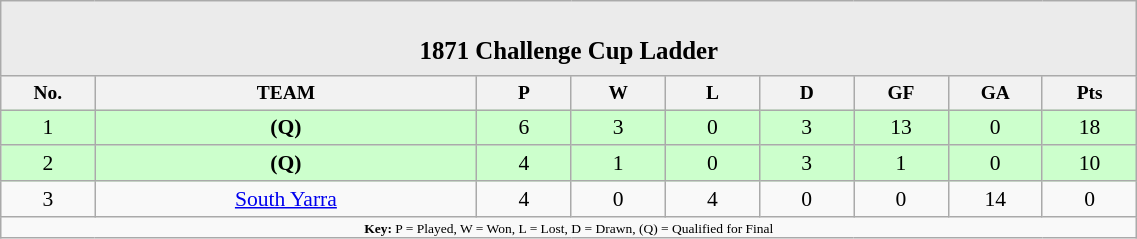<table class="wikitable" style="text-align: center; font-size: 90%; width: 60%">
<tr>
<td colspan="14" style="background: #EBEBEB;"><br><table border="0" width="100%" cellpadding="0" cellspacing="0">
<tr style="background: #EBEBEB;">
<td width="25%" style="border: 0;"></td>
<td style="border: 0; font-size: 115%;"><strong>1871 Challenge Cup Ladder</strong></td>
<td width="25%" style="border: 0;"></td>
</tr>
</table>
</td>
</tr>
<tr style="text-align: center; font-size: 90%;">
<th width="25">No.</th>
<th width="120">TEAM</th>
<th width="25">P</th>
<th width="25">W</th>
<th width="25">L</th>
<th width="25">D</th>
<th width="25">GF</th>
<th width="25">GA</th>
<th width="25">Pts</th>
</tr>
<tr style="background: #CCFFCC;">
<td>1</td>
<td><strong> (Q)</strong></td>
<td>6</td>
<td>3</td>
<td>0</td>
<td>3</td>
<td>13</td>
<td>0</td>
<td>18</td>
</tr>
<tr style="background: #CCFFCC;">
<td>2</td>
<td><strong>  (Q)</strong></td>
<td>4</td>
<td>1</td>
<td>0</td>
<td>3</td>
<td>1</td>
<td>0</td>
<td>10</td>
</tr>
<tr>
<td>3</td>
<td><a href='#'>South Yarra</a></td>
<td>4</td>
<td>0</td>
<td>4</td>
<td>0</td>
<td>0</td>
<td>14</td>
<td>0</td>
</tr>
<tr style="font-size: xx-small;">
<td colspan="9"><strong>Key:</strong> P = Played, W = Won, L = Lost, D = Drawn, (Q) = Qualified for Final</td>
</tr>
</table>
